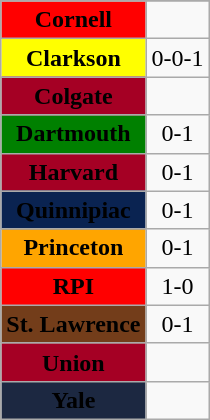<table class="wikitable">
<tr align="center">
</tr>
<tr align="center" bgcolor="">
<td bgcolor="red"><span><strong>Cornell</strong> </span></td>
<td></td>
</tr>
<tr align="center" bgcolor="">
<td bgcolor="yellow"><span><strong>Clarkson</strong> </span></td>
<td>0-0-1</td>
</tr>
<tr align="center" bgcolor="">
<td bgcolor="#A50024"><span><strong>Colgate</strong> </span></td>
<td></td>
</tr>
<tr align="center" bgcolor="">
<td bgcolor="green"><span><strong>Dartmouth</strong> </span></td>
<td>0-1</td>
</tr>
<tr align="center" bgcolor="">
<td bgcolor="#A50024"><span><strong>Harvard</strong> </span></td>
<td>0-1</td>
</tr>
<tr align="center" bgcolor="">
<td bgcolor="#0a2351"><span><strong>Quinnipiac</strong> </span></td>
<td>0-1</td>
</tr>
<tr align="center" bgcolor="">
<td bgcolor="orange"><span><strong>Princeton</strong> </span></td>
<td>0-1</td>
</tr>
<tr align="center" bgcolor="">
<td bgcolor="red"><span><strong>RPI</strong> </span></td>
<td>1-0</td>
</tr>
<tr align="center" bgcolor="">
<td bgcolor="#733D1A"><span><strong>St. Lawrence</strong> </span></td>
<td>0-1</td>
</tr>
<tr align="center" bgcolor="">
<td bgcolor="#A50024"><span><strong>Union</strong> </span></td>
<td></td>
</tr>
<tr align="center" bgcolor="">
<td bgcolor="#1c2841"><span><strong>Yale</strong> </span></td>
<td></td>
</tr>
</table>
